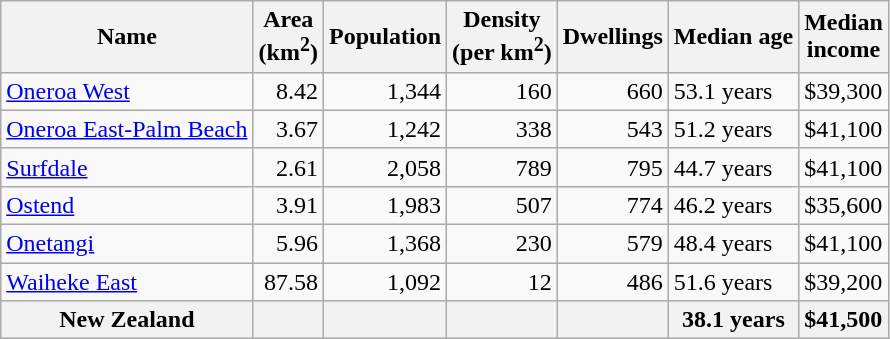<table class="wikitable">
<tr>
<th>Name</th>
<th>Area<br>(km<sup>2</sup>)</th>
<th>Population</th>
<th>Density<br>(per km<sup>2</sup>)</th>
<th>Dwellings</th>
<th>Median age</th>
<th>Median<br>income</th>
</tr>
<tr>
<td><a href='#'>Oneroa West</a></td>
<td style="text-align:right;">8.42</td>
<td style="text-align:right;">1,344</td>
<td style="text-align:right;">160</td>
<td style="text-align:right;">660</td>
<td>53.1 years</td>
<td>$39,300</td>
</tr>
<tr>
<td><a href='#'>Oneroa East-Palm Beach</a></td>
<td style="text-align:right;">3.67</td>
<td style="text-align:right;">1,242</td>
<td style="text-align:right;">338</td>
<td style="text-align:right;">543</td>
<td>51.2 years</td>
<td>$41,100</td>
</tr>
<tr>
<td><a href='#'>Surfdale</a></td>
<td style="text-align:right;">2.61</td>
<td style="text-align:right;">2,058</td>
<td style="text-align:right;">789</td>
<td style="text-align:right;">795</td>
<td>44.7 years</td>
<td>$41,100</td>
</tr>
<tr>
<td><a href='#'>Ostend</a></td>
<td style="text-align:right;">3.91</td>
<td style="text-align:right;">1,983</td>
<td style="text-align:right;">507</td>
<td style="text-align:right;">774</td>
<td>46.2 years</td>
<td>$35,600</td>
</tr>
<tr>
<td><a href='#'>Onetangi</a></td>
<td style="text-align:right;">5.96</td>
<td style="text-align:right;">1,368</td>
<td style="text-align:right;">230</td>
<td style="text-align:right;">579</td>
<td>48.4 years</td>
<td>$41,100</td>
</tr>
<tr>
<td><a href='#'>Waiheke East</a></td>
<td style="text-align:right;">87.58</td>
<td style="text-align:right;">1,092</td>
<td style="text-align:right;">12</td>
<td style="text-align:right;">486</td>
<td>51.6 years</td>
<td>$39,200</td>
</tr>
<tr>
<th>New Zealand</th>
<th></th>
<th></th>
<th></th>
<th></th>
<th>38.1 years</th>
<th style="text-align:left;">$41,500</th>
</tr>
</table>
